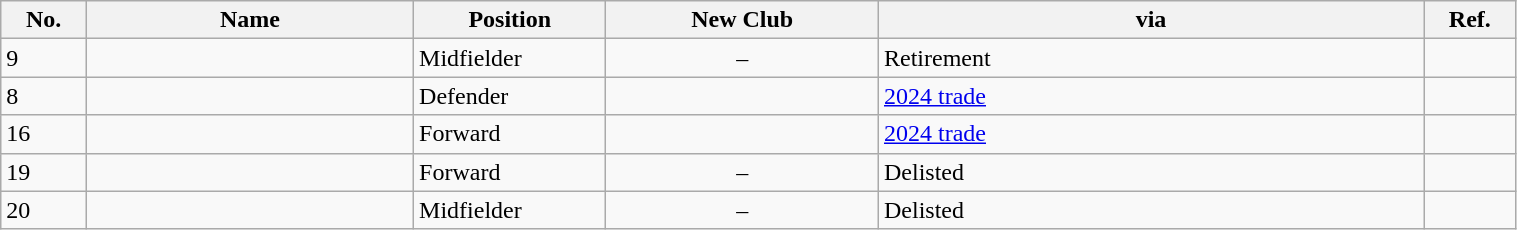<table class="wikitable sortable" style="width:80%;">
<tr>
<th width="1%">No.</th>
<th width="6%">Name</th>
<th width="2%">Position</th>
<th width="5%">New Club</th>
<th width="10%">via</th>
<th width="1%">Ref.</th>
</tr>
<tr>
<td>9</td>
<td></td>
<td>Midfielder</td>
<td align=center>–</td>
<td>Retirement</td>
<td></td>
</tr>
<tr>
<td>8</td>
<td></td>
<td>Defender</td>
<td></td>
<td><a href='#'>2024 trade</a></td>
<td></td>
</tr>
<tr>
<td>16</td>
<td></td>
<td>Forward</td>
<td></td>
<td><a href='#'>2024 trade</a></td>
<td></td>
</tr>
<tr>
<td>19</td>
<td></td>
<td>Forward</td>
<td align=center>–</td>
<td>Delisted</td>
<td></td>
</tr>
<tr>
<td>20</td>
<td></td>
<td>Midfielder</td>
<td align=center>–</td>
<td>Delisted</td>
<td></td>
</tr>
</table>
